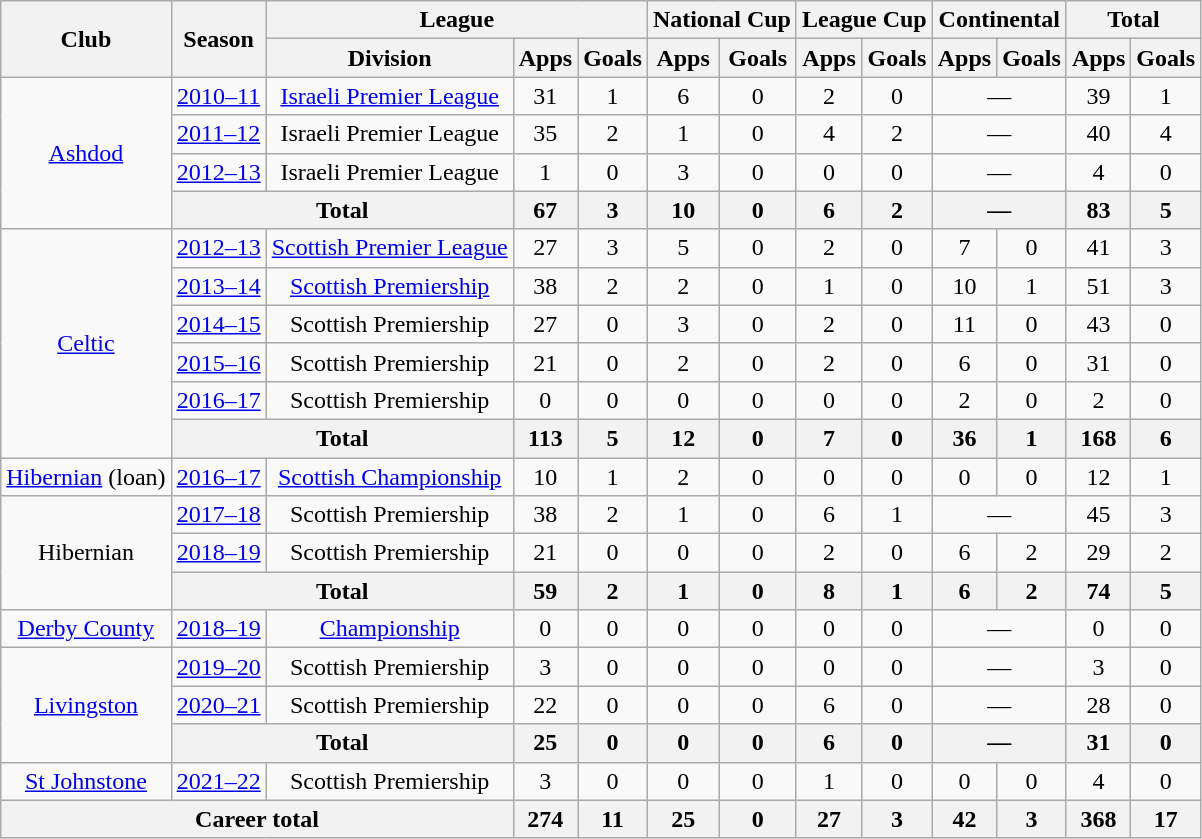<table class="wikitable" style="text-align:center">
<tr>
<th rowspan="2">Club</th>
<th rowspan="2">Season</th>
<th colspan="3">League</th>
<th colspan="2">National Cup</th>
<th colspan="2">League Cup</th>
<th colspan="2">Continental</th>
<th colspan="2">Total</th>
</tr>
<tr>
<th>Division</th>
<th>Apps</th>
<th>Goals</th>
<th>Apps</th>
<th>Goals</th>
<th>Apps</th>
<th>Goals</th>
<th>Apps</th>
<th>Goals</th>
<th>Apps</th>
<th>Goals</th>
</tr>
<tr>
<td rowspan=4><a href='#'>Ashdod</a></td>
<td><a href='#'>2010–11</a></td>
<td><a href='#'>Israeli Premier League</a></td>
<td>31</td>
<td>1</td>
<td>6</td>
<td>0</td>
<td>2</td>
<td>0</td>
<td colspan=2>—</td>
<td>39</td>
<td>1</td>
</tr>
<tr>
<td><a href='#'>2011–12</a></td>
<td>Israeli Premier League</td>
<td>35</td>
<td>2</td>
<td>1</td>
<td>0</td>
<td>4</td>
<td>2</td>
<td colspan=2>—</td>
<td>40</td>
<td>4</td>
</tr>
<tr>
<td><a href='#'>2012–13</a></td>
<td>Israeli Premier League</td>
<td>1</td>
<td>0</td>
<td>3</td>
<td>0</td>
<td>0</td>
<td>0</td>
<td colspan=2>—</td>
<td>4</td>
<td>0</td>
</tr>
<tr>
<th colspan="2">Total</th>
<th>67</th>
<th>3</th>
<th>10</th>
<th>0</th>
<th>6</th>
<th>2</th>
<th colspan=2>—</th>
<th>83</th>
<th>5</th>
</tr>
<tr>
<td rowspan="6"><a href='#'>Celtic</a></td>
<td><a href='#'>2012–13</a></td>
<td><a href='#'>Scottish Premier League</a></td>
<td>27</td>
<td>3</td>
<td>5</td>
<td>0</td>
<td>2</td>
<td>0</td>
<td>7</td>
<td>0</td>
<td>41</td>
<td>3</td>
</tr>
<tr>
<td><a href='#'>2013–14</a></td>
<td><a href='#'>Scottish Premiership</a></td>
<td>38</td>
<td>2</td>
<td>2</td>
<td>0</td>
<td>1</td>
<td>0</td>
<td>10</td>
<td>1</td>
<td>51</td>
<td>3</td>
</tr>
<tr>
<td><a href='#'>2014–15</a></td>
<td>Scottish Premiership</td>
<td>27</td>
<td>0</td>
<td>3</td>
<td>0</td>
<td>2</td>
<td>0</td>
<td>11</td>
<td>0</td>
<td>43</td>
<td>0</td>
</tr>
<tr>
<td><a href='#'>2015–16</a></td>
<td>Scottish Premiership</td>
<td>21</td>
<td>0</td>
<td>2</td>
<td>0</td>
<td>2</td>
<td>0</td>
<td>6</td>
<td>0</td>
<td>31</td>
<td>0</td>
</tr>
<tr>
<td><a href='#'>2016–17</a></td>
<td>Scottish Premiership</td>
<td>0</td>
<td>0</td>
<td>0</td>
<td>0</td>
<td>0</td>
<td>0</td>
<td>2</td>
<td>0</td>
<td>2</td>
<td>0</td>
</tr>
<tr>
<th colspan="2">Total</th>
<th>113</th>
<th>5</th>
<th>12</th>
<th>0</th>
<th>7</th>
<th>0</th>
<th>36</th>
<th>1</th>
<th>168</th>
<th>6</th>
</tr>
<tr>
<td><a href='#'>Hibernian</a> (loan)</td>
<td><a href='#'>2016–17</a></td>
<td><a href='#'>Scottish Championship</a></td>
<td>10</td>
<td>1</td>
<td>2</td>
<td>0</td>
<td>0</td>
<td>0</td>
<td>0</td>
<td>0</td>
<td>12</td>
<td>1</td>
</tr>
<tr>
<td rowspan="3">Hibernian</td>
<td><a href='#'>2017–18</a></td>
<td>Scottish Premiership</td>
<td>38</td>
<td>2</td>
<td>1</td>
<td>0</td>
<td>6</td>
<td>1</td>
<td colspan=2>—</td>
<td>45</td>
<td>3</td>
</tr>
<tr>
<td><a href='#'>2018–19</a></td>
<td>Scottish Premiership</td>
<td>21</td>
<td>0</td>
<td>0</td>
<td>0</td>
<td>2</td>
<td>0</td>
<td>6</td>
<td>2</td>
<td>29</td>
<td>2</td>
</tr>
<tr>
<th colspan="2">Total</th>
<th>59</th>
<th>2</th>
<th>1</th>
<th>0</th>
<th>8</th>
<th>1</th>
<th>6</th>
<th>2</th>
<th>74</th>
<th>5</th>
</tr>
<tr>
<td><a href='#'>Derby County</a></td>
<td><a href='#'>2018–19</a></td>
<td><a href='#'>Championship</a></td>
<td>0</td>
<td>0</td>
<td>0</td>
<td>0</td>
<td>0</td>
<td>0</td>
<td colspan=2>—</td>
<td>0</td>
<td>0</td>
</tr>
<tr>
<td rowspan="3"><a href='#'>Livingston</a></td>
<td><a href='#'>2019–20</a></td>
<td>Scottish Premiership</td>
<td>3</td>
<td>0</td>
<td>0</td>
<td>0</td>
<td>0</td>
<td>0</td>
<td colspan=2>—</td>
<td>3</td>
<td>0</td>
</tr>
<tr>
<td><a href='#'>2020–21</a></td>
<td>Scottish Premiership</td>
<td>22</td>
<td>0</td>
<td>0</td>
<td>0</td>
<td>6</td>
<td>0</td>
<td colspan=2>—</td>
<td>28</td>
<td>0</td>
</tr>
<tr>
<th colspan="2">Total</th>
<th>25</th>
<th>0</th>
<th>0</th>
<th>0</th>
<th>6</th>
<th>0</th>
<th colspan=2>—</th>
<th>31</th>
<th>0</th>
</tr>
<tr>
<td><a href='#'>St Johnstone</a></td>
<td><a href='#'>2021–22</a></td>
<td>Scottish Premiership</td>
<td>3</td>
<td>0</td>
<td>0</td>
<td>0</td>
<td>1</td>
<td>0</td>
<td>0</td>
<td>0</td>
<td>4</td>
<td>0</td>
</tr>
<tr>
<th colspan="3">Career total</th>
<th>274</th>
<th>11</th>
<th>25</th>
<th>0</th>
<th>27</th>
<th>3</th>
<th>42</th>
<th>3</th>
<th>368</th>
<th>17</th>
</tr>
</table>
